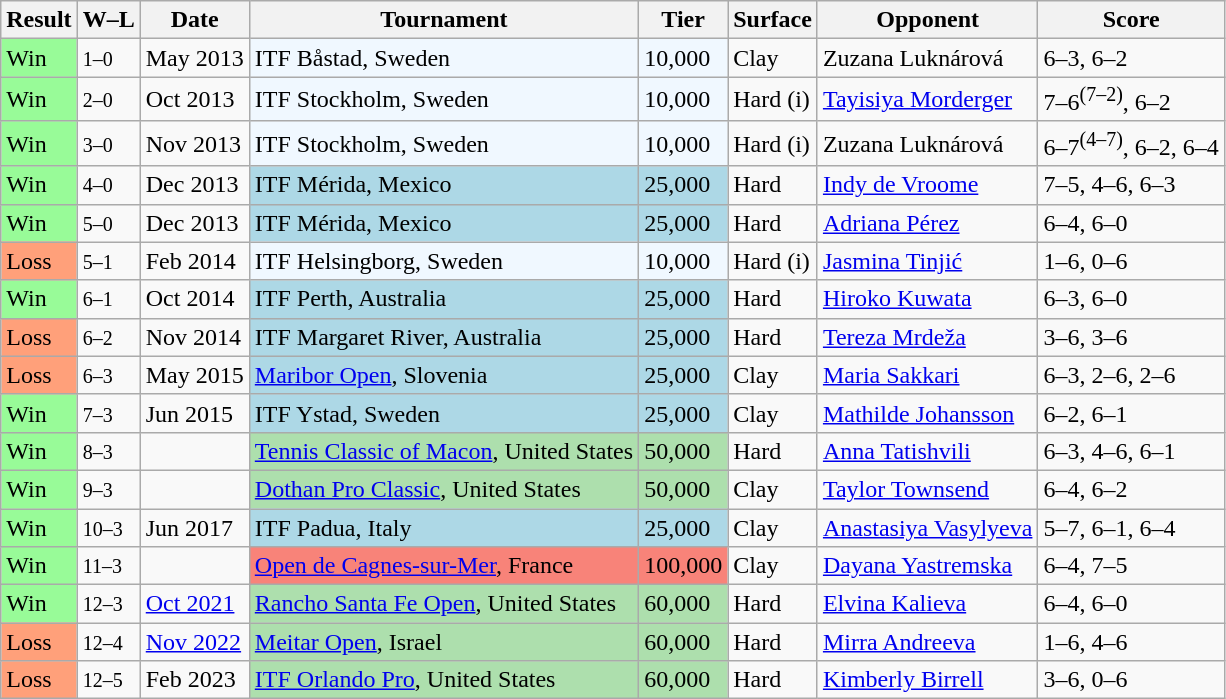<table class="sortable wikitable">
<tr>
<th>Result</th>
<th class="unsortable">W–L</th>
<th>Date</th>
<th>Tournament</th>
<th>Tier</th>
<th>Surface</th>
<th>Opponent</th>
<th class="unsortable">Score</th>
</tr>
<tr>
<td style="background:#98fb98;">Win</td>
<td><small>1–0</small></td>
<td>May 2013</td>
<td style="background:#f0f8ff;">ITF Båstad, Sweden</td>
<td style="background:#f0f8ff;">10,000</td>
<td>Clay</td>
<td> Zuzana Luknárová</td>
<td>6–3, 6–2</td>
</tr>
<tr>
<td style="background:#98fb98;">Win</td>
<td><small>2–0</small></td>
<td>Oct 2013</td>
<td style="background:#f0f8ff;">ITF Stockholm, Sweden</td>
<td style="background:#f0f8ff;">10,000</td>
<td>Hard (i)</td>
<td> <a href='#'>Tayisiya Morderger</a></td>
<td>7–6<sup>(7–2)</sup>, 6–2</td>
</tr>
<tr>
<td style="background:#98fb98;">Win</td>
<td><small>3–0</small></td>
<td>Nov 2013</td>
<td style="background:#f0f8ff;">ITF Stockholm, Sweden</td>
<td style="background:#f0f8ff;">10,000</td>
<td>Hard (i)</td>
<td> Zuzana Luknárová</td>
<td>6–7<sup>(4–7)</sup>, 6–2, 6–4</td>
</tr>
<tr>
<td style="background:#98fb98;">Win</td>
<td><small>4–0</small></td>
<td>Dec 2013</td>
<td style="background:lightblue;">ITF Mérida, Mexico</td>
<td style="background:lightblue;">25,000</td>
<td>Hard</td>
<td> <a href='#'>Indy de Vroome</a></td>
<td>7–5, 4–6, 6–3</td>
</tr>
<tr>
<td style="background:#98fb98;">Win</td>
<td><small>5–0</small></td>
<td>Dec 2013</td>
<td style="background:lightblue;">ITF Mérida, Mexico</td>
<td style="background:lightblue;">25,000</td>
<td>Hard</td>
<td> <a href='#'>Adriana Pérez</a></td>
<td>6–4, 6–0</td>
</tr>
<tr>
<td style="background:#ffa07a;">Loss</td>
<td><small>5–1</small></td>
<td>Feb 2014</td>
<td style="background:#f0f8ff;">ITF Helsingborg, Sweden</td>
<td style="background:#f0f8ff;">10,000</td>
<td>Hard (i)</td>
<td> <a href='#'>Jasmina Tinjić</a></td>
<td>1–6, 0–6</td>
</tr>
<tr>
<td style="background:#98fb98;">Win</td>
<td><small>6–1</small></td>
<td>Oct 2014</td>
<td style="background:lightblue;">ITF Perth, Australia</td>
<td style="background:lightblue;">25,000</td>
<td>Hard</td>
<td> <a href='#'>Hiroko Kuwata</a></td>
<td>6–3, 6–0</td>
</tr>
<tr>
<td style="background:#ffa07a;">Loss</td>
<td><small>6–2</small></td>
<td>Nov 2014</td>
<td style="background:lightblue;">ITF Margaret River, Australia</td>
<td style="background:lightblue;">25,000</td>
<td>Hard</td>
<td> <a href='#'>Tereza Mrdeža</a></td>
<td>3–6, 3–6</td>
</tr>
<tr>
<td style="background:#ffa07a;">Loss</td>
<td><small>6–3</small></td>
<td>May 2015</td>
<td style="background:lightblue;"><a href='#'>Maribor Open</a>, Slovenia</td>
<td style="background:lightblue;">25,000</td>
<td>Clay</td>
<td> <a href='#'>Maria Sakkari</a></td>
<td>6–3, 2–6, 2–6</td>
</tr>
<tr>
<td style="background:#98fb98;">Win</td>
<td><small>7–3</small></td>
<td>Jun 2015</td>
<td style="background:lightblue;">ITF Ystad, Sweden</td>
<td style="background:lightblue;">25,000</td>
<td>Clay</td>
<td> <a href='#'>Mathilde Johansson</a></td>
<td>6–2, 6–1</td>
</tr>
<tr>
<td style="background:#98fb98;">Win</td>
<td><small>8–3</small></td>
<td><a href='#'></a></td>
<td style="background:#addfad;"><a href='#'>Tennis Classic of Macon</a>, United States</td>
<td style="background:#addfad;">50,000</td>
<td>Hard</td>
<td> <a href='#'>Anna Tatishvili</a></td>
<td>6–3, 4–6, 6–1</td>
</tr>
<tr>
<td style="background:#98fb98;">Win</td>
<td><small>9–3</small></td>
<td><a href='#'></a></td>
<td style="background:#addfad;"><a href='#'>Dothan Pro Classic</a>, United States</td>
<td style="background:#addfad;">50,000</td>
<td>Clay</td>
<td> <a href='#'>Taylor Townsend</a></td>
<td>6–4, 6–2</td>
</tr>
<tr>
<td style="background:#98fb98;">Win</td>
<td><small>10–3</small></td>
<td>Jun 2017</td>
<td style="background:lightblue;">ITF Padua, Italy</td>
<td style="background:lightblue;">25,000</td>
<td>Clay</td>
<td> <a href='#'>Anastasiya Vasylyeva</a></td>
<td>5–7, 6–1, 6–4</td>
</tr>
<tr>
<td style="background:#98fb98;">Win</td>
<td><small>11–3</small></td>
<td><a href='#'></a></td>
<td style="background:#f88379"><a href='#'>Open de Cagnes-sur-Mer</a>, France</td>
<td style="background:#f88379">100,000</td>
<td>Clay</td>
<td> <a href='#'>Dayana Yastremska</a></td>
<td>6–4, 7–5</td>
</tr>
<tr>
<td style="background:#98fb98;">Win</td>
<td><small>12–3</small></td>
<td><a href='#'>Oct 2021</a></td>
<td style="background:#addfad"><a href='#'>Rancho Santa Fe Open</a>, United States</td>
<td style="background:#addfad">60,000</td>
<td>Hard</td>
<td> <a href='#'>Elvina Kalieva</a></td>
<td>6–4, 6–0</td>
</tr>
<tr>
<td style="background:#ffa07a;">Loss</td>
<td><small>12–4</small></td>
<td><a href='#'>Nov 2022</a></td>
<td style="background:#addfad"><a href='#'>Meitar Open</a>, Israel</td>
<td style="background:#addfad">60,000</td>
<td>Hard</td>
<td> <a href='#'>Mirra Andreeva</a></td>
<td>1–6, 4–6</td>
</tr>
<tr>
<td style="background:#ffa07a;">Loss</td>
<td><small>12–5</small></td>
<td>Feb 2023</td>
<td style="background:#addfad"><a href='#'>ITF Orlando Pro</a>, United States</td>
<td style="background:#addfad">60,000</td>
<td>Hard</td>
<td> <a href='#'>Kimberly Birrell</a></td>
<td>3–6, 0–6</td>
</tr>
</table>
